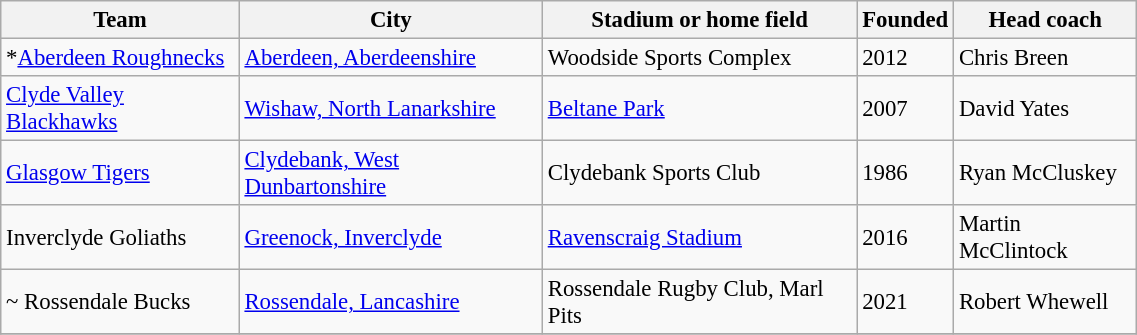<table class="wikitable" style="text-align:center; font-size:95%;width:60%; text-align:left">
<tr>
<th><strong>Team</strong></th>
<th><strong>City</strong></th>
<th><strong>Stadium or home field</strong></th>
<th><strong>Founded</strong></th>
<th><strong>Head coach</strong></th>
</tr>
<tr --->
<td> *<a href='#'>Aberdeen Roughnecks</a></td>
<td> <a href='#'>Aberdeen, Aberdeenshire</a></td>
<td>Woodside Sports Complex</td>
<td>2012</td>
<td>Chris Breen</td>
</tr>
<tr --->
<td> <a href='#'>Clyde Valley Blackhawks</a></td>
<td> <a href='#'>Wishaw, North Lanarkshire</a></td>
<td><a href='#'>Beltane Park</a></td>
<td>2007</td>
<td>David Yates</td>
</tr>
<tr --->
<td> <a href='#'>Glasgow Tigers</a></td>
<td> <a href='#'>Clydebank, West Dunbartonshire</a></td>
<td>Clydebank Sports Club</td>
<td>1986</td>
<td>Ryan McCluskey</td>
</tr>
<tr --->
<td> Inverclyde Goliaths</td>
<td> <a href='#'>Greenock, Inverclyde</a></td>
<td><a href='#'>Ravenscraig Stadium</a></td>
<td>2016</td>
<td>Martin McClintock</td>
</tr>
<tr --->
<td> ~ Rossendale Bucks</td>
<td> <a href='#'>Rossendale, Lancashire</a></td>
<td>Rossendale Rugby Club, Marl Pits</td>
<td>2021</td>
<td>Robert Whewell</td>
</tr>
<tr --->
</tr>
</table>
